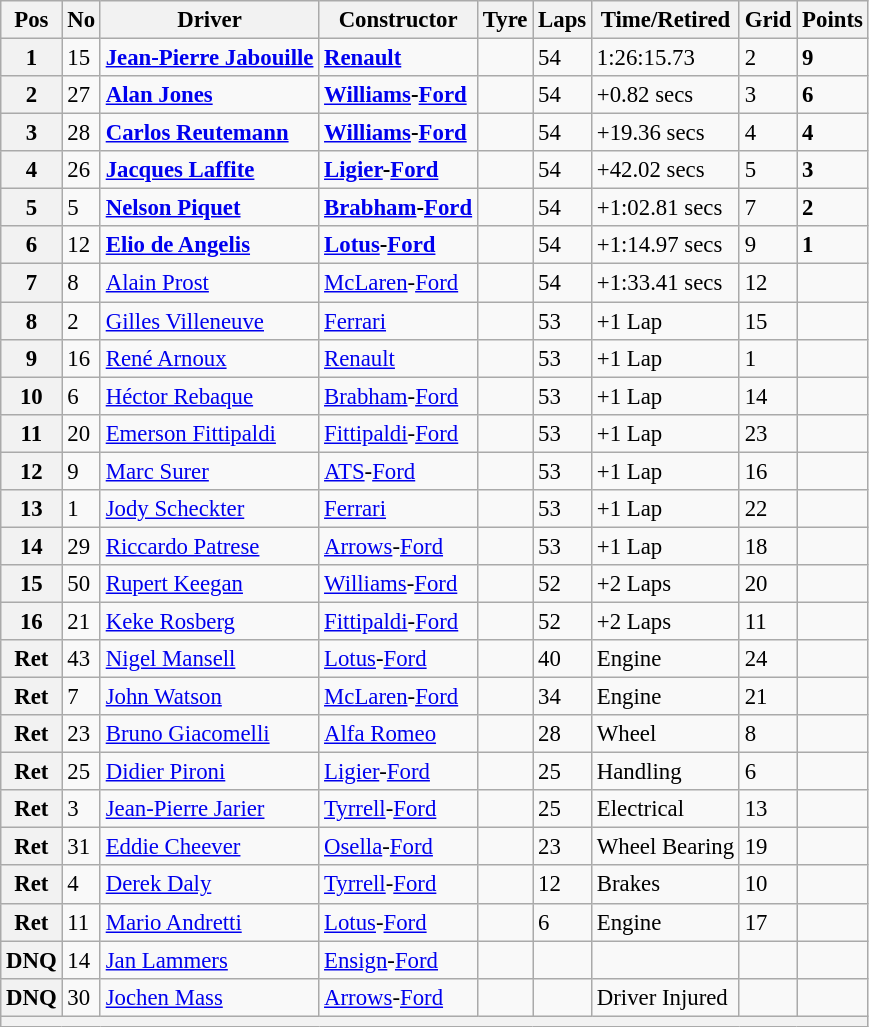<table class="wikitable" style="font-size: 95%;">
<tr>
<th>Pos</th>
<th>No</th>
<th>Driver</th>
<th>Constructor</th>
<th>Tyre</th>
<th>Laps</th>
<th>Time/Retired</th>
<th>Grid</th>
<th>Points</th>
</tr>
<tr>
<th>1</th>
<td>15</td>
<td> <strong><a href='#'>Jean-Pierre Jabouille</a></strong></td>
<td><strong><a href='#'>Renault</a></strong></td>
<td></td>
<td>54</td>
<td>1:26:15.73</td>
<td>2</td>
<td><strong>9</strong></td>
</tr>
<tr>
<th>2</th>
<td>27</td>
<td> <strong><a href='#'>Alan Jones</a></strong></td>
<td><strong><a href='#'>Williams</a>-<a href='#'>Ford</a></strong></td>
<td></td>
<td>54</td>
<td>+0.82 secs</td>
<td>3</td>
<td><strong>6</strong></td>
</tr>
<tr>
<th>3</th>
<td>28</td>
<td> <strong><a href='#'>Carlos Reutemann</a></strong></td>
<td><strong><a href='#'>Williams</a>-<a href='#'>Ford</a></strong></td>
<td></td>
<td>54</td>
<td>+19.36 secs</td>
<td>4</td>
<td><strong>4</strong></td>
</tr>
<tr>
<th>4</th>
<td>26</td>
<td> <strong><a href='#'>Jacques Laffite</a></strong></td>
<td><strong><a href='#'>Ligier</a>-<a href='#'>Ford</a></strong></td>
<td></td>
<td>54</td>
<td>+42.02 secs</td>
<td>5</td>
<td><strong>3</strong></td>
</tr>
<tr>
<th>5</th>
<td>5</td>
<td> <strong><a href='#'>Nelson Piquet</a></strong></td>
<td><strong><a href='#'>Brabham</a>-<a href='#'>Ford</a></strong></td>
<td></td>
<td>54</td>
<td>+1:02.81 secs</td>
<td>7</td>
<td><strong>2</strong></td>
</tr>
<tr>
<th>6</th>
<td>12</td>
<td> <strong><a href='#'>Elio de Angelis</a></strong></td>
<td><strong><a href='#'>Lotus</a>-<a href='#'>Ford</a></strong></td>
<td></td>
<td>54</td>
<td>+1:14.97 secs</td>
<td>9</td>
<td><strong>1</strong></td>
</tr>
<tr>
<th>7</th>
<td>8</td>
<td> <a href='#'>Alain Prost</a></td>
<td><a href='#'>McLaren</a>-<a href='#'>Ford</a></td>
<td></td>
<td>54</td>
<td>+1:33.41 secs</td>
<td>12</td>
<td> </td>
</tr>
<tr>
<th>8</th>
<td>2</td>
<td> <a href='#'>Gilles Villeneuve</a></td>
<td><a href='#'>Ferrari</a></td>
<td></td>
<td>53</td>
<td>+1 Lap</td>
<td>15</td>
<td> </td>
</tr>
<tr>
<th>9</th>
<td>16</td>
<td> <a href='#'>René Arnoux</a></td>
<td><a href='#'>Renault</a></td>
<td></td>
<td>53</td>
<td>+1 Lap</td>
<td>1</td>
<td> </td>
</tr>
<tr>
<th>10</th>
<td>6</td>
<td> <a href='#'>Héctor Rebaque</a></td>
<td><a href='#'>Brabham</a>-<a href='#'>Ford</a></td>
<td></td>
<td>53</td>
<td>+1 Lap</td>
<td>14</td>
<td> </td>
</tr>
<tr>
<th>11</th>
<td>20</td>
<td> <a href='#'>Emerson Fittipaldi</a></td>
<td><a href='#'>Fittipaldi</a>-<a href='#'>Ford</a></td>
<td></td>
<td>53</td>
<td>+1 Lap</td>
<td>23</td>
<td> </td>
</tr>
<tr>
<th>12</th>
<td>9</td>
<td> <a href='#'>Marc Surer</a></td>
<td><a href='#'>ATS</a>-<a href='#'>Ford</a></td>
<td></td>
<td>53</td>
<td>+1 Lap</td>
<td>16</td>
<td> </td>
</tr>
<tr>
<th>13</th>
<td>1</td>
<td> <a href='#'>Jody Scheckter</a></td>
<td><a href='#'>Ferrari</a></td>
<td></td>
<td>53</td>
<td>+1 Lap</td>
<td>22</td>
<td> </td>
</tr>
<tr>
<th>14</th>
<td>29</td>
<td> <a href='#'>Riccardo Patrese</a></td>
<td><a href='#'>Arrows</a>-<a href='#'>Ford</a></td>
<td></td>
<td>53</td>
<td>+1 Lap</td>
<td>18</td>
<td> </td>
</tr>
<tr>
<th>15</th>
<td>50</td>
<td> <a href='#'>Rupert Keegan</a></td>
<td><a href='#'>Williams</a>-<a href='#'>Ford</a></td>
<td></td>
<td>52</td>
<td>+2 Laps</td>
<td>20</td>
<td> </td>
</tr>
<tr>
<th>16</th>
<td>21</td>
<td> <a href='#'>Keke Rosberg</a></td>
<td><a href='#'>Fittipaldi</a>-<a href='#'>Ford</a></td>
<td></td>
<td>52</td>
<td>+2 Laps</td>
<td>11</td>
<td> </td>
</tr>
<tr>
<th>Ret</th>
<td>43</td>
<td> <a href='#'>Nigel Mansell</a></td>
<td><a href='#'>Lotus</a>-<a href='#'>Ford</a></td>
<td></td>
<td>40</td>
<td>Engine</td>
<td>24</td>
<td> </td>
</tr>
<tr>
<th>Ret</th>
<td>7</td>
<td> <a href='#'>John Watson</a></td>
<td><a href='#'>McLaren</a>-<a href='#'>Ford</a></td>
<td></td>
<td>34</td>
<td>Engine</td>
<td>21</td>
<td> </td>
</tr>
<tr>
<th>Ret</th>
<td>23</td>
<td> <a href='#'>Bruno Giacomelli</a></td>
<td><a href='#'>Alfa Romeo</a></td>
<td></td>
<td>28</td>
<td>Wheel</td>
<td>8</td>
<td> </td>
</tr>
<tr>
<th>Ret</th>
<td>25</td>
<td> <a href='#'>Didier Pironi</a></td>
<td><a href='#'>Ligier</a>-<a href='#'>Ford</a></td>
<td></td>
<td>25</td>
<td>Handling</td>
<td>6</td>
<td> </td>
</tr>
<tr>
<th>Ret</th>
<td>3</td>
<td> <a href='#'>Jean-Pierre Jarier</a></td>
<td><a href='#'>Tyrrell</a>-<a href='#'>Ford</a></td>
<td></td>
<td>25</td>
<td>Electrical</td>
<td>13</td>
<td> </td>
</tr>
<tr>
<th>Ret</th>
<td>31</td>
<td> <a href='#'>Eddie Cheever</a></td>
<td><a href='#'>Osella</a>-<a href='#'>Ford</a></td>
<td></td>
<td>23</td>
<td>Wheel Bearing</td>
<td>19</td>
<td> </td>
</tr>
<tr>
<th>Ret</th>
<td>4</td>
<td> <a href='#'>Derek Daly</a></td>
<td><a href='#'>Tyrrell</a>-<a href='#'>Ford</a></td>
<td></td>
<td>12</td>
<td>Brakes</td>
<td>10</td>
<td> </td>
</tr>
<tr>
<th>Ret</th>
<td>11</td>
<td> <a href='#'>Mario Andretti</a></td>
<td><a href='#'>Lotus</a>-<a href='#'>Ford</a></td>
<td></td>
<td>6</td>
<td>Engine</td>
<td>17</td>
<td> </td>
</tr>
<tr>
<th>DNQ</th>
<td>14</td>
<td> <a href='#'>Jan Lammers</a></td>
<td><a href='#'>Ensign</a>-<a href='#'>Ford</a></td>
<td></td>
<td> </td>
<td> </td>
<td> </td>
<td> </td>
</tr>
<tr>
<th>DNQ</th>
<td>30</td>
<td> <a href='#'>Jochen Mass</a></td>
<td><a href='#'>Arrows</a>-<a href='#'>Ford</a></td>
<td></td>
<td> </td>
<td>Driver Injured</td>
<td> </td>
<td> </td>
</tr>
<tr>
<th colspan="9"></th>
</tr>
</table>
